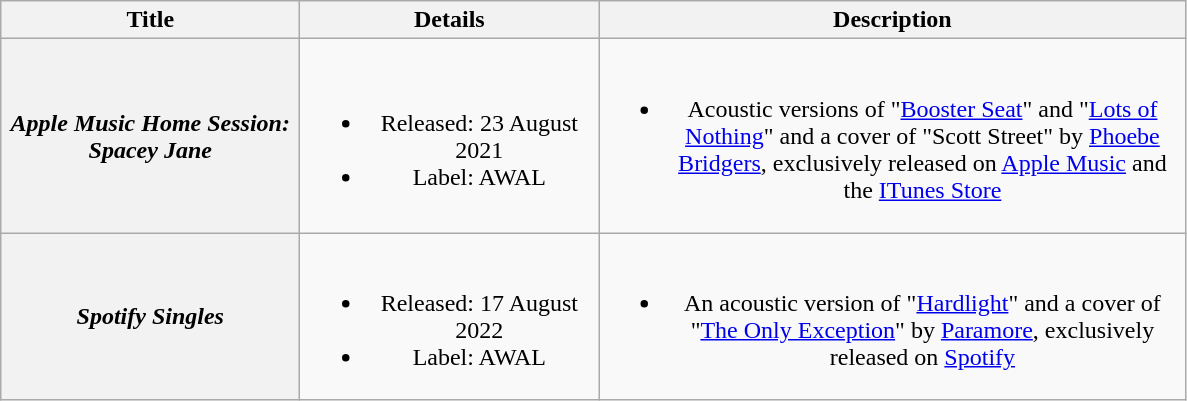<table class="wikitable plainrowheaders" style="text-align:center;">
<tr>
<th scope="col" style="width:12em;">Title</th>
<th scope="col" style="width:12em;">Details</th>
<th scope="col" style="width:24em;">Description</th>
</tr>
<tr>
<th scope="row"><em>Apple Music Home Session: Spacey Jane</em></th>
<td><br><ul><li>Released: 23 August 2021</li><li>Label: AWAL</li></ul></td>
<td><br><ul><li>Acoustic versions of "<a href='#'>Booster Seat</a>" and "<a href='#'>Lots of Nothing</a>" and a cover of "Scott Street" by <a href='#'>Phoebe Bridgers</a>, exclusively released on <a href='#'>Apple Music</a> and the <a href='#'>ITunes Store</a></li></ul></td>
</tr>
<tr>
<th scope="row"><em>Spotify Singles</em></th>
<td><br><ul><li>Released: 17 August 2022</li><li>Label: AWAL</li></ul></td>
<td><br><ul><li>An acoustic version of "<a href='#'>Hardlight</a>" and a cover of "<a href='#'>The Only Exception</a>" by <a href='#'>Paramore</a>, exclusively released on <a href='#'>Spotify</a></li></ul></td>
</tr>
</table>
